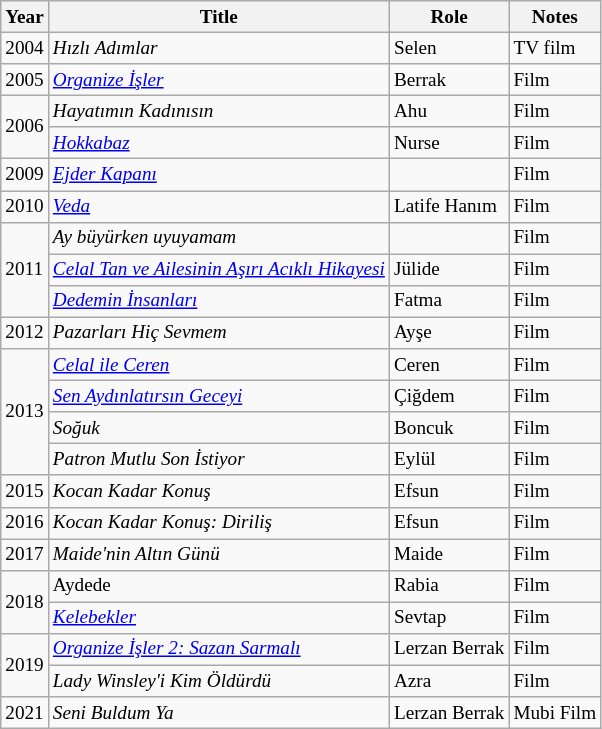<table class="wikitable"  style="font-size: 80%;">
<tr>
<th>Year</th>
<th>Title</th>
<th>Role</th>
<th>Notes</th>
</tr>
<tr>
<td>2004</td>
<td><em>Hızlı Adımlar</em></td>
<td>Selen</td>
<td>TV film</td>
</tr>
<tr>
<td>2005</td>
<td><em><a href='#'>Organize İşler</a></em></td>
<td>Berrak</td>
<td>Film</td>
</tr>
<tr>
<td rowspan="2">2006</td>
<td><em>Hayatımın Kadınısın</em></td>
<td>Ahu</td>
<td>Film</td>
</tr>
<tr>
<td><em><a href='#'>Hokkabaz</a></em></td>
<td>Nurse</td>
<td>Film</td>
</tr>
<tr>
<td>2009</td>
<td><em><a href='#'>Ejder Kapanı</a></em></td>
<td></td>
<td>Film</td>
</tr>
<tr>
<td>2010</td>
<td><em><a href='#'>Veda</a></em></td>
<td>Latife Hanım</td>
<td>Film</td>
</tr>
<tr>
<td rowspan="3">2011</td>
<td><em>Ay büyürken uyuyamam </em></td>
<td></td>
<td>Film</td>
</tr>
<tr>
<td><em><a href='#'>Celal Tan ve Ailesinin Aşırı Acıklı Hikayesi</a></em></td>
<td>Jülide</td>
<td>Film</td>
</tr>
<tr>
<td><em><a href='#'>Dedemin İnsanları</a></em></td>
<td>Fatma</td>
<td>Film</td>
</tr>
<tr>
<td>2012</td>
<td><em>Pazarları Hiç Sevmem</em></td>
<td>Ayşe</td>
<td>Film</td>
</tr>
<tr>
<td rowspan="4">2013</td>
<td><em> <a href='#'>Celal ile Ceren</a></em></td>
<td>Ceren</td>
<td>Film</td>
</tr>
<tr>
<td><em><a href='#'>Sen Aydınlatırsın Geceyi</a></em></td>
<td>Çiğdem</td>
<td>Film</td>
</tr>
<tr>
<td><em>Soğuk</em></td>
<td>Boncuk</td>
<td>Film</td>
</tr>
<tr>
<td><em>Patron Mutlu Son İstiyor</em></td>
<td>Eylül</td>
<td>Film</td>
</tr>
<tr>
<td>2015</td>
<td><em>Kocan Kadar Konuş </em></td>
<td>Efsun</td>
<td>Film</td>
</tr>
<tr>
<td>2016</td>
<td><em>Kocan Kadar Konuş: Diriliş</em></td>
<td>Efsun</td>
<td>Film</td>
</tr>
<tr>
<td>2017</td>
<td><em>Maide'nin Altın Günü</em></td>
<td>Maide</td>
<td>Film</td>
</tr>
<tr>
<td rowspan="2">2018</td>
<td>Aydede</td>
<td>Rabia</td>
<td>Film</td>
</tr>
<tr>
<td><em><a href='#'>Kelebekler</a></em></td>
<td>Sevtap</td>
<td>Film</td>
</tr>
<tr>
<td rowspan="2">2019</td>
<td><em><a href='#'>Organize İşler 2: Sazan Sarmalı</a></em></td>
<td>Lerzan Berrak</td>
<td>Film</td>
</tr>
<tr>
<td><em>Lady Winsley'i Kim Öldürdü</em></td>
<td>Azra</td>
<td>Film</td>
</tr>
<tr>
<td>2021</td>
<td><em>Seni Buldum Ya</em></td>
<td>Lerzan Berrak</td>
<td>Mubi Film</td>
</tr>
</table>
